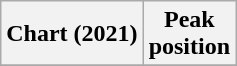<table class="wikitable plainrowheaders" style="text-align:center">
<tr>
<th scope="col">Chart (2021)</th>
<th scope="col">Peak<br>position</th>
</tr>
<tr>
</tr>
</table>
